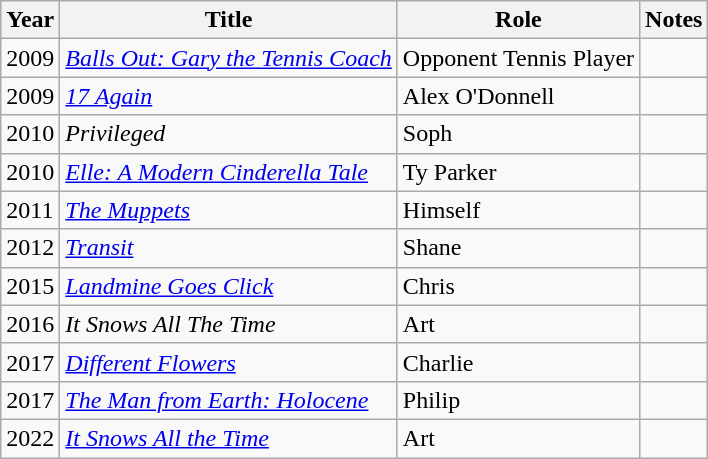<table class="wikitable sortable">
<tr>
<th>Year</th>
<th>Title</th>
<th>Role</th>
<th class="unsortable">Notes</th>
</tr>
<tr>
<td>2009</td>
<td><em><a href='#'>Balls Out: Gary the Tennis Coach</a></em></td>
<td>Opponent Tennis Player</td>
<td></td>
</tr>
<tr>
<td>2009</td>
<td><em><a href='#'>17 Again</a></em></td>
<td>Alex O'Donnell</td>
<td></td>
</tr>
<tr>
<td>2010</td>
<td><em>Privileged</em></td>
<td>Soph</td>
<td></td>
</tr>
<tr>
<td>2010</td>
<td><em><a href='#'>Elle: A Modern Cinderella Tale</a></em></td>
<td>Ty Parker</td>
<td></td>
</tr>
<tr>
<td>2011</td>
<td><em><a href='#'>The Muppets</a></em></td>
<td>Himself</td>
<td></td>
</tr>
<tr>
<td>2012</td>
<td><em><a href='#'>Transit</a></em></td>
<td>Shane</td>
<td></td>
</tr>
<tr>
<td>2015</td>
<td><em><a href='#'>Landmine Goes Click</a></em></td>
<td>Chris</td>
<td></td>
</tr>
<tr>
<td>2016</td>
<td><em>It Snows All The Time</em></td>
<td>Art</td>
<td></td>
</tr>
<tr>
<td>2017</td>
<td><em><a href='#'>Different Flowers</a></em></td>
<td>Charlie</td>
<td></td>
</tr>
<tr>
<td>2017</td>
<td><em><a href='#'>The Man from Earth: Holocene</a></em></td>
<td>Philip</td>
<td></td>
</tr>
<tr>
<td>2022</td>
<td><em><a href='#'>It Snows All the Time</a></em></td>
<td>Art</td>
<td></td>
</tr>
</table>
